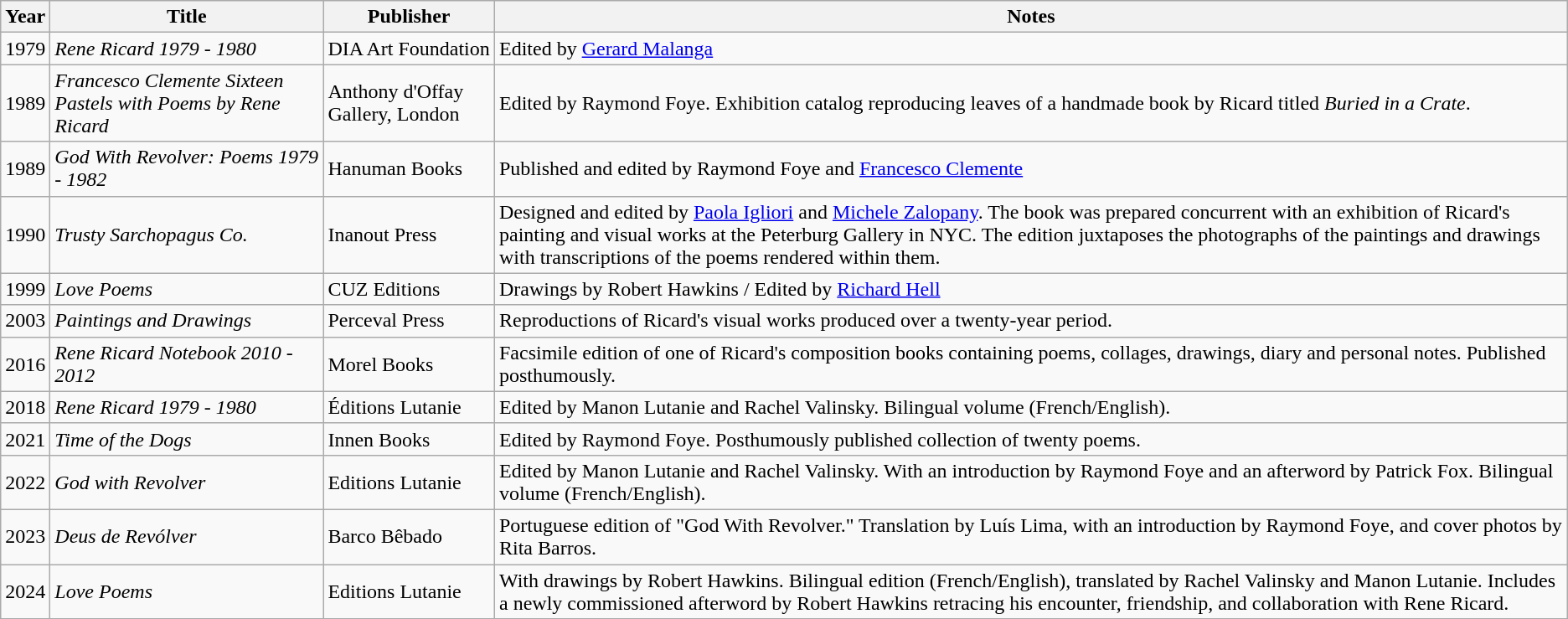<table class="wikitable">
<tr>
<th>Year</th>
<th style="width:210px;">Title</th>
<th>Publisher</th>
<th>Notes</th>
</tr>
<tr>
<td>1979</td>
<td><em>Rene Ricard 1979 - 1980</em></td>
<td>DIA Art Foundation</td>
<td>Edited by <a href='#'>Gerard Malanga</a></td>
</tr>
<tr>
<td>1989</td>
<td><em>Francesco Clemente Sixteen Pastels with Poems by Rene Ricard</em></td>
<td>Anthony d'Offay Gallery, London</td>
<td>Edited by Raymond Foye. Exhibition catalog reproducing leaves of a handmade book by Ricard titled <em>Buried in a Crate</em>.</td>
</tr>
<tr>
<td>1989</td>
<td><em>God With Revolver: Poems 1979 - 1982</em></td>
<td>Hanuman Books</td>
<td>Published and edited by Raymond Foye and <a href='#'>Francesco Clemente</a></td>
</tr>
<tr>
<td>1990</td>
<td><em>Trusty Sarchopagus Co.</em></td>
<td>Inanout Press</td>
<td>Designed and edited by <a href='#'>Paola Igliori</a> and <a href='#'>Michele Zalopany</a>. The book was prepared concurrent with an exhibition of Ricard's painting and visual works at the Peterburg Gallery in NYC. The edition juxtaposes the photographs of the paintings and drawings with transcriptions of the poems rendered within them.</td>
</tr>
<tr>
<td>1999</td>
<td><em>Love Poems</em></td>
<td>CUZ Editions</td>
<td>Drawings by Robert Hawkins / Edited by <a href='#'>Richard Hell</a></td>
</tr>
<tr>
<td>2003</td>
<td><em>Paintings and Drawings</em></td>
<td>Perceval Press</td>
<td>Reproductions of Ricard's visual works produced over a twenty-year period.</td>
</tr>
<tr>
<td>2016</td>
<td><em>Rene Ricard Notebook 2010 - 2012</em></td>
<td>Morel Books</td>
<td>Facsimile edition of one of Ricard's composition books containing poems, collages, drawings, diary and personal notes.  Published posthumously.</td>
</tr>
<tr>
<td>2018</td>
<td><em>Rene Ricard 1979 - 1980</em></td>
<td>Éditions Lutanie</td>
<td>Edited by Manon Lutanie and Rachel Valinsky. Bilingual volume (French/English).</td>
</tr>
<tr>
<td>2021</td>
<td><em>Time of the Dogs</em></td>
<td>Innen Books</td>
<td>Edited by Raymond Foye. Posthumously published collection of twenty poems.</td>
</tr>
<tr>
<td>2022</td>
<td><em>God with Revolver</em></td>
<td>Editions Lutanie</td>
<td>Edited by Manon Lutanie and Rachel Valinsky. With an introduction by Raymond Foye and an afterword by Patrick Fox. Bilingual volume (French/English).</td>
</tr>
<tr>
<td>2023</td>
<td><em>Deus de Revólver</em></td>
<td>Barco Bêbado</td>
<td>Portuguese edition of "God With Revolver." Translation by Luís Lima, with an introduction by Raymond Foye, and cover photos by Rita Barros.</td>
</tr>
<tr>
<td>2024</td>
<td><em>Love Poems</em></td>
<td>Editions Lutanie</td>
<td>With drawings by Robert Hawkins. Bilingual edition (French/English), translated by Rachel Valinsky and Manon Lutanie. Includes a newly commissioned afterword by Robert Hawkins retracing his encounter, friendship, and collaboration with Rene Ricard.</td>
</tr>
</table>
